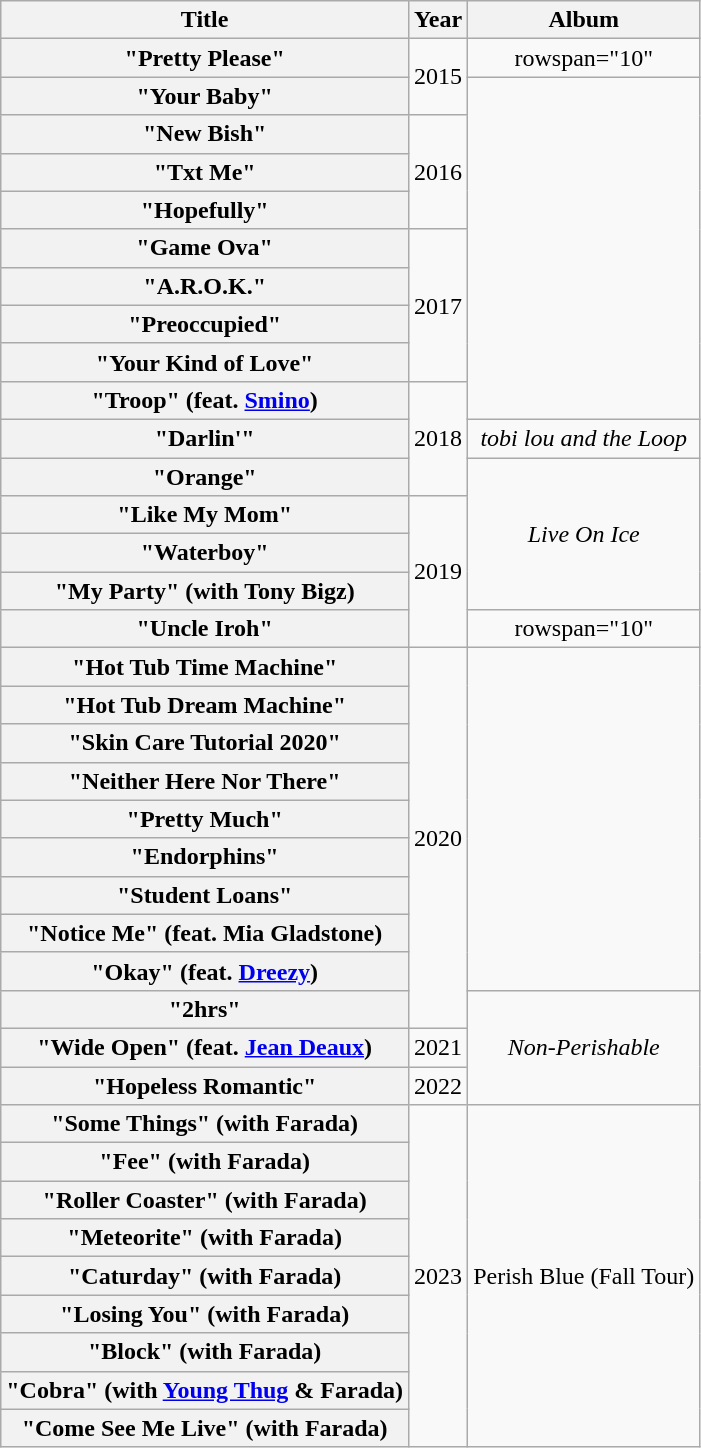<table class="wikitable plainrowheaders" style="text-align:center;">
<tr>
<th scope="col">Title</th>
<th scope="col">Year</th>
<th scope="col">Album</th>
</tr>
<tr>
<th scope="row">"Pretty Please"</th>
<td rowspan="2">2015</td>
<td>rowspan="10" </td>
</tr>
<tr>
<th scope="row">"Your Baby"</th>
</tr>
<tr>
<th scope="row">"New Bish"</th>
<td rowspan="3">2016</td>
</tr>
<tr>
<th scope="row">"Txt Me"</th>
</tr>
<tr>
<th scope="row">"Hopefully"</th>
</tr>
<tr>
<th scope="row">"Game Ova"</th>
<td rowspan="4">2017</td>
</tr>
<tr>
<th scope="row">"A.R.O.K."</th>
</tr>
<tr>
<th scope="row">"Preoccupied"</th>
</tr>
<tr>
<th scope="row">"Your Kind of Love"</th>
</tr>
<tr>
<th scope="row">"Troop" (feat. <a href='#'>Smino</a>)</th>
<td rowspan="3">2018</td>
</tr>
<tr>
<th scope="row">"Darlin'"</th>
<td><em>tobi lou and the Loop</em></td>
</tr>
<tr>
<th scope="row">"Orange"</th>
<td rowspan="4"><em>Live On Ice</em></td>
</tr>
<tr>
<th scope="row">"Like My Mom"</th>
<td rowspan="4">2019</td>
</tr>
<tr>
<th scope="row">"Waterboy"</th>
</tr>
<tr>
<th scope="row">"My Party" (with Tony Bigz)</th>
</tr>
<tr>
<th scope="row">"Uncle Iroh"</th>
<td>rowspan="10" </td>
</tr>
<tr>
<th scope="row">"Hot Tub Time Machine"</th>
<td rowspan="10">2020</td>
</tr>
<tr>
<th scope="row">"Hot Tub Dream Machine"</th>
</tr>
<tr>
<th scope="row">"Skin Care Tutorial 2020"</th>
</tr>
<tr>
<th scope="row">"Neither Here Nor There"</th>
</tr>
<tr>
<th scope="row">"Pretty Much"</th>
</tr>
<tr>
<th scope="row">"Endorphins"</th>
</tr>
<tr>
<th scope="row">"Student Loans"</th>
</tr>
<tr>
<th scope="row">"Notice Me" (feat. Mia Gladstone)</th>
</tr>
<tr>
<th scope="row">"Okay" (feat. <a href='#'>Dreezy</a>)</th>
</tr>
<tr>
<th scope="row">"2hrs"</th>
<td rowspan="3"><em>Non-Perishable</em></td>
</tr>
<tr>
<th scope="row">"Wide Open" (feat. <a href='#'>Jean Deaux</a>)</th>
<td>2021</td>
</tr>
<tr>
<th scope="row">"Hopeless Romantic"</th>
<td>2022</td>
</tr>
<tr>
<th scope="row">"Some Things" (with Farada)</th>
<td rowspan="9">2023</td>
<td rowspan="9">Perish Blue (Fall Tour)</td>
</tr>
<tr>
<th scope="row">"Fee" (with Farada)</th>
</tr>
<tr>
<th scope="row">"Roller Coaster" (with Farada)</th>
</tr>
<tr>
<th scope="row">"Meteorite" (with Farada)</th>
</tr>
<tr>
<th scope="row">"Caturday" (with Farada)</th>
</tr>
<tr>
<th scope="row">"Losing You" (with Farada)</th>
</tr>
<tr>
<th scope="row">"Block" (with Farada)</th>
</tr>
<tr>
<th scope="row">"Cobra" (with <a href='#'>Young Thug</a> & Farada)</th>
</tr>
<tr>
<th scope="row">"Come See Me Live" (with Farada)</th>
</tr>
</table>
